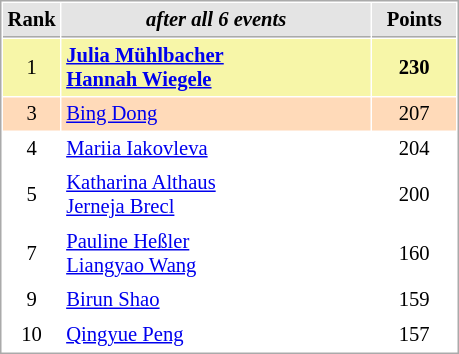<table cellspacing="1" cellpadding="3" style="border:1px solid #AAAAAA;font-size:86%">
<tr style="background-color: #E4E4E4;">
<th style="border-bottom:1px solid #AAAAAA; width: 10px;">Rank</th>
<th style="border-bottom:1px solid #AAAAAA; width: 200px;"><em>after all 6 events</em></th>
<th style="border-bottom:1px solid #AAAAAA; width: 50px;">Points</th>
</tr>
<tr style="background:#f7f6a8;">
<td align=center>1</td>
<td> <strong><a href='#'>Julia Mühlbacher</a></strong><br> <strong><a href='#'>Hannah Wiegele</a></strong></td>
<td align=center><strong>230</strong></td>
</tr>
<tr style="background:#ffdab9;">
<td align=center>3</td>
<td> <a href='#'>Bing Dong</a></td>
<td align=center>207</td>
</tr>
<tr>
<td align=center>4</td>
<td> <a href='#'>Mariia Iakovleva</a></td>
<td align=center>204</td>
</tr>
<tr>
<td align=center>5</td>
<td> <a href='#'>Katharina Althaus</a><br> <a href='#'>Jerneja Brecl</a></td>
<td align=center>200</td>
</tr>
<tr>
<td align=center>7</td>
<td> <a href='#'>Pauline Heßler</a><br> <a href='#'>Liangyao Wang</a></td>
<td align=center>160</td>
</tr>
<tr>
<td align=center>9</td>
<td> <a href='#'>Birun Shao</a></td>
<td align=center>159</td>
</tr>
<tr>
<td align=center>10</td>
<td> <a href='#'>Qingyue Peng</a></td>
<td align=center>157</td>
</tr>
</table>
